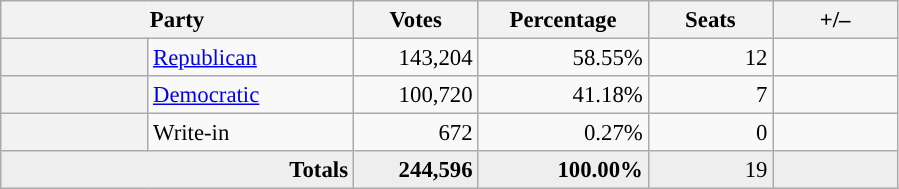<table class="wikitable" style="font-size: 95%;">
<tr>
<th colspan="2" style="width: 15em">Party</th>
<th style="width: 5em">Votes</th>
<th style="width: 7em">Percentage</th>
<th style="width: 5em">Seats</th>
<th style="width: 5em">+/–</th>
</tr>
<tr>
<th style="background:"></th>
<td style="width: 130px"><a href='#'>Republican</a></td>
<td style="text-align:right;">143,204</td>
<td style="text-align:right;">58.55%</td>
<td style="text-align:right;">12</td>
<td style="text-align:right;"></td>
</tr>
<tr>
<th style="background:"></th>
<td style="width: 130px"><a href='#'>Democratic</a></td>
<td style="text-align:right;">100,720</td>
<td style="text-align:right;">41.18%</td>
<td style="text-align:right;">7</td>
<td style="text-align:right;"></td>
</tr>
<tr>
<th style="background:"></th>
<td style="width: 130px">Write-in</td>
<td style="text-align:right;">672</td>
<td style="text-align:right;">0.27%</td>
<td style="text-align:right;">0</td>
<td style="text-align:right;"></td>
</tr>
<tr style="background:#eee; text-align:right;">
<td colspan="2"><strong>Totals</strong></td>
<td><strong>244,596</strong></td>
<td><strong>100.00%</strong></td>
<td>19</td>
<td></td>
</tr>
</table>
